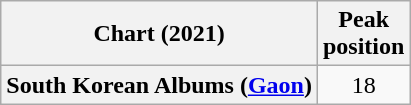<table class="wikitable plainrowheaders" style="text-align:center">
<tr>
<th scope="col">Chart (2021)</th>
<th scope="col">Peak<br>position</th>
</tr>
<tr>
<th scope="row">South Korean Albums (<a href='#'>Gaon</a>)</th>
<td>18</td>
</tr>
</table>
